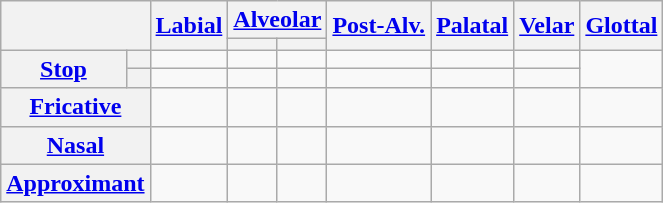<table class="wikitable" style="text-align:center;">
<tr>
<th colspan="2" rowspan="2"></th>
<th rowspan="2"><a href='#'>Labial</a></th>
<th colspan="2"><a href='#'>Alveolar</a></th>
<th rowspan="2"><a href='#'>Post-Alv.</a></th>
<th rowspan="2"><a href='#'>Palatal</a></th>
<th rowspan="2"><a href='#'>Velar</a></th>
<th rowspan="2"><a href='#'>Glottal</a></th>
</tr>
<tr>
<th></th>
<th></th>
</tr>
<tr>
<th rowspan="2"><a href='#'>Stop</a></th>
<th></th>
<td></td>
<td></td>
<td></td>
<td></td>
<td></td>
<td></td>
<td rowspan="2"></td>
</tr>
<tr>
<th></th>
<td></td>
<td></td>
<td></td>
<td></td>
<td></td>
<td></td>
</tr>
<tr>
<th colspan="2"><a href='#'>Fricative</a></th>
<td></td>
<td></td>
<td></td>
<td></td>
<td></td>
<td></td>
<td></td>
</tr>
<tr>
<th colspan="2"><a href='#'>Nasal</a></th>
<td></td>
<td></td>
<td></td>
<td></td>
<td></td>
<td></td>
<td></td>
</tr>
<tr>
<th colspan="2"><a href='#'>Approximant</a></th>
<td></td>
<td></td>
<td></td>
<td></td>
<td></td>
<td></td>
<td></td>
</tr>
</table>
